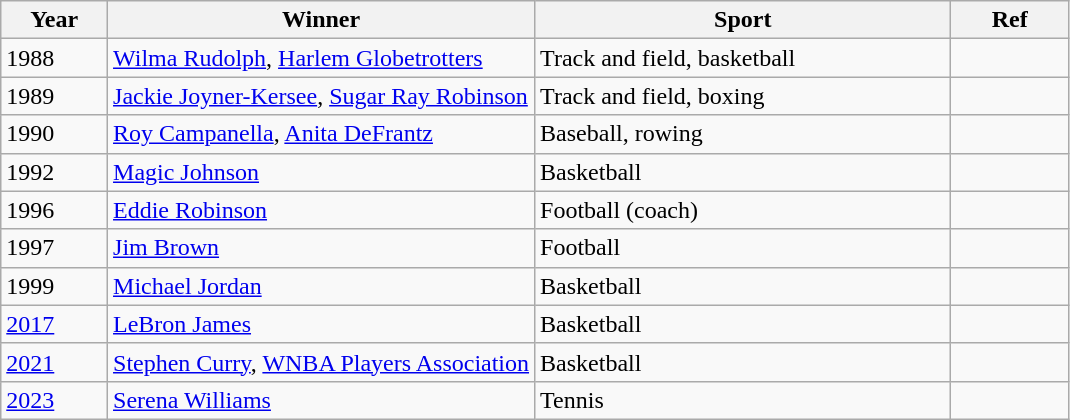<table class="wikitable">
<tr>
<th style="width:10%;">Year</th>
<th style="width:40%;">Winner</th>
<th style-"width:15%;">Sport</th>
<th style="width:11%;">Ref</th>
</tr>
<tr>
<td>1988</td>
<td><a href='#'>Wilma Rudolph</a>, <a href='#'>Harlem Globetrotters</a></td>
<td>Track and field, basketball</td>
<td></td>
</tr>
<tr>
<td>1989</td>
<td><a href='#'>Jackie Joyner-Kersee</a>, <a href='#'>Sugar Ray Robinson</a></td>
<td>Track and field, boxing</td>
<td></td>
</tr>
<tr>
<td>1990</td>
<td><a href='#'>Roy Campanella</a>, <a href='#'>Anita DeFrantz</a></td>
<td>Baseball, rowing</td>
<td></td>
</tr>
<tr>
<td>1992</td>
<td><a href='#'>Magic Johnson</a></td>
<td>Basketball</td>
<td></td>
</tr>
<tr>
<td>1996</td>
<td><a href='#'>Eddie Robinson</a></td>
<td>Football (coach)</td>
<td></td>
</tr>
<tr>
<td>1997</td>
<td><a href='#'>Jim Brown</a></td>
<td>Football</td>
<td></td>
</tr>
<tr>
<td>1999</td>
<td><a href='#'>Michael Jordan</a></td>
<td>Basketball</td>
<td></td>
</tr>
<tr>
<td><a href='#'>2017</a></td>
<td><a href='#'>LeBron James</a></td>
<td>Basketball</td>
<td></td>
</tr>
<tr>
<td><a href='#'>2021</a></td>
<td><a href='#'>Stephen Curry</a>, <a href='#'>WNBA Players Association</a></td>
<td>Basketball</td>
<td></td>
</tr>
<tr>
<td><a href='#'>2023</a></td>
<td><a href='#'>Serena Williams</a></td>
<td>Tennis</td>
<td></td>
</tr>
</table>
